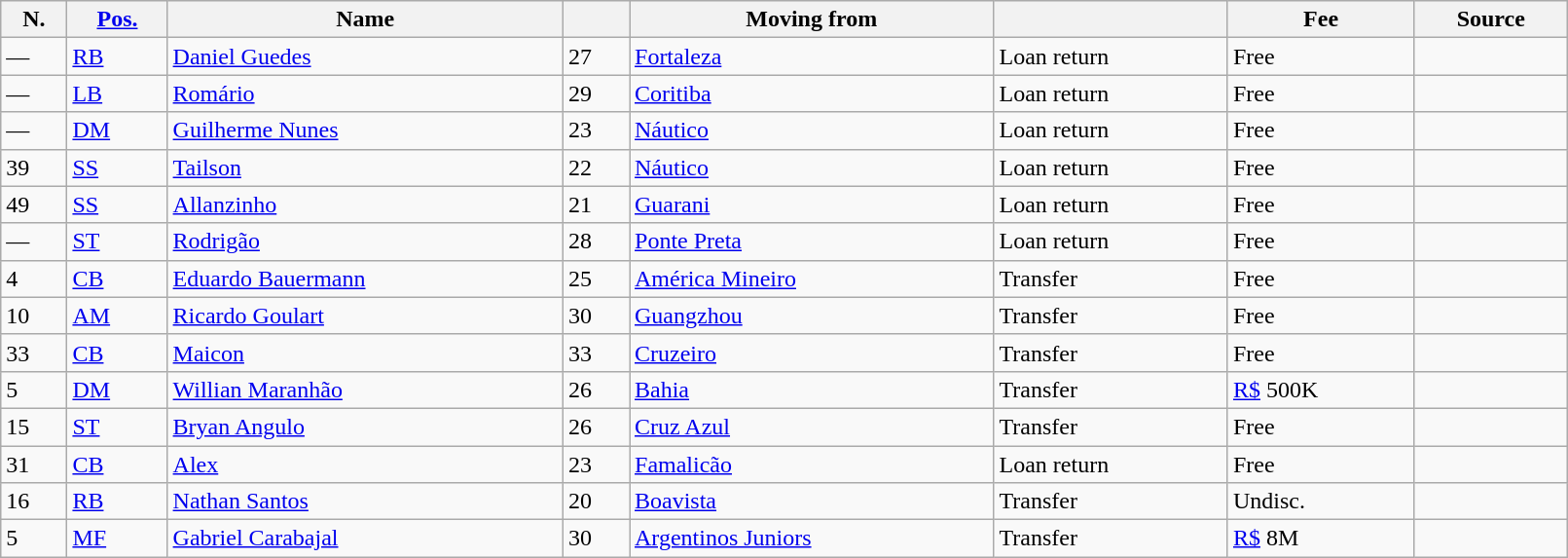<table class="wikitable sortable" style="width:85%; text-align:center; text-align:left;">
<tr>
<th>N.</th>
<th><a href='#'>Pos.</a></th>
<th>Name</th>
<th></th>
<th>Moving from</th>
<th></th>
<th>Fee</th>
<th>Source</th>
</tr>
<tr>
<td>—</td>
<td><a href='#'>RB</a></td>
<td style="text-align:left;"> <a href='#'>Daniel Guedes</a></td>
<td>27</td>
<td style="text-align:left;"><a href='#'>Fortaleza</a></td>
<td>Loan return</td>
<td>Free</td>
<td></td>
</tr>
<tr>
<td>—</td>
<td><a href='#'>LB</a></td>
<td style="text-align:left;"> <a href='#'>Romário</a></td>
<td>29</td>
<td style="text-align:left;"><a href='#'>Coritiba</a></td>
<td>Loan return</td>
<td>Free</td>
<td></td>
</tr>
<tr>
<td>—</td>
<td><a href='#'>DM</a></td>
<td style="text-align:left;"> <a href='#'>Guilherme Nunes</a></td>
<td>23</td>
<td style="text-align:left;"><a href='#'>Náutico</a></td>
<td>Loan return</td>
<td>Free</td>
<td></td>
</tr>
<tr>
<td>39</td>
<td><a href='#'>SS</a></td>
<td style="text-align:left;"> <a href='#'>Tailson</a></td>
<td>22</td>
<td style="text-align:left;"><a href='#'>Náutico</a></td>
<td>Loan return</td>
<td>Free</td>
<td></td>
</tr>
<tr>
<td>49</td>
<td><a href='#'>SS</a></td>
<td style="text-align:left;"> <a href='#'>Allanzinho</a></td>
<td>21</td>
<td style="text-align:left;"><a href='#'>Guarani</a></td>
<td>Loan return</td>
<td>Free</td>
<td></td>
</tr>
<tr>
<td>—</td>
<td><a href='#'>ST</a></td>
<td style="text-align:left;"> <a href='#'>Rodrigão</a></td>
<td>28</td>
<td style="text-align:left;"><a href='#'>Ponte Preta</a></td>
<td>Loan return</td>
<td>Free</td>
<td></td>
</tr>
<tr>
<td>4</td>
<td><a href='#'>CB</a></td>
<td style="text-align:left;"> <a href='#'>Eduardo Bauermann</a></td>
<td>25</td>
<td style="text-align:left;"><a href='#'>América Mineiro</a></td>
<td>Transfer</td>
<td>Free</td>
<td></td>
</tr>
<tr>
<td>10</td>
<td><a href='#'>AM</a></td>
<td style="text-align:left;"> <a href='#'>Ricardo Goulart</a></td>
<td>30</td>
<td style="text-align:left;"><a href='#'>Guangzhou</a> </td>
<td>Transfer</td>
<td>Free</td>
<td></td>
</tr>
<tr>
<td>33</td>
<td><a href='#'>CB</a></td>
<td style="text-align:left;"> <a href='#'>Maicon</a></td>
<td>33</td>
<td style="text-align:left;"><a href='#'>Cruzeiro</a></td>
<td>Transfer</td>
<td>Free</td>
<td></td>
</tr>
<tr>
<td>5</td>
<td><a href='#'>DM</a></td>
<td style="text-align:left;"> <a href='#'>Willian Maranhão</a></td>
<td>26</td>
<td style="text-align:left;"><a href='#'>Bahia</a></td>
<td>Transfer</td>
<td><a href='#'>R$</a> 500K</td>
<td></td>
</tr>
<tr>
<td>15</td>
<td><a href='#'>ST</a></td>
<td style="text-align:left;"> <a href='#'>Bryan Angulo</a></td>
<td>26</td>
<td style="text-align:left;"><a href='#'>Cruz Azul</a> </td>
<td>Transfer</td>
<td>Free</td>
<td></td>
</tr>
<tr>
<td>31</td>
<td><a href='#'>CB</a></td>
<td style="text-align:left;"> <a href='#'>Alex</a></td>
<td>23</td>
<td style="text-align:left;"><a href='#'>Famalicão</a> </td>
<td>Loan return</td>
<td>Free</td>
<td></td>
</tr>
<tr>
<td>16</td>
<td><a href='#'>RB</a></td>
<td style="text-align:left;"> <a href='#'>Nathan Santos</a></td>
<td>20</td>
<td style="text-align:left;"><a href='#'>Boavista</a> </td>
<td>Transfer</td>
<td>Undisc.</td>
<td></td>
</tr>
<tr>
<td>5</td>
<td><a href='#'>MF</a></td>
<td style="text-align:left;"> <a href='#'>Gabriel Carabajal</a></td>
<td>30</td>
<td style="text-align:left;"><a href='#'>Argentinos Juniors</a> </td>
<td>Transfer</td>
<td><a href='#'>R$</a> 8M</td>
<td></td>
</tr>
</table>
